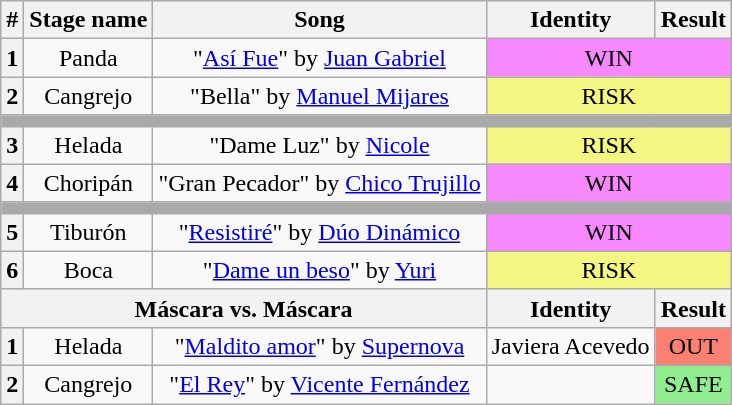<table class="wikitable plainrowheaders" style="text-align: center;">
<tr>
<th>#</th>
<th>Stage name</th>
<th>Song</th>
<th>Identity</th>
<th>Result</th>
</tr>
<tr>
<th>1</th>
<td>Panda</td>
<td>"<a href='#'>Así Fue</a>" by <a href='#'>Juan Gabriel</a></td>
<td colspan=2 bgcolor=#F888FD>WIN</td>
</tr>
<tr>
<th>2</th>
<td>Cangrejo</td>
<td>"Bella" by <a href='#'>Manuel Mijares</a></td>
<td colspan=2 bgcolor=#F3F781>RISK</td>
</tr>
<tr>
<td colspan="5" style="background:darkgray"></td>
</tr>
<tr>
<th>3</th>
<td>Helada</td>
<td>"Dame Luz" by <a href='#'>Nicole</a></td>
<td colspan=2 bgcolor=#F3F781>RISK</td>
</tr>
<tr>
<th>4</th>
<td>Choripán</td>
<td>"Gran Pecador" by <a href='#'>Chico Trujillo</a></td>
<td colspan=2 bgcolor=#F888FD>WIN</td>
</tr>
<tr>
<td colspan="5" style="background:darkgray"></td>
</tr>
<tr>
<th>5</th>
<td>Tiburón</td>
<td>"<a href='#'>Resistiré</a>" by <a href='#'>Dúo Dinámico</a></td>
<td colspan=2 bgcolor=#F888FD>WIN</td>
</tr>
<tr>
<th>6</th>
<td>Boca</td>
<td>"<a href='#'>Dame un beso</a>" by <a href='#'>Yuri</a></td>
<td colspan=2 bgcolor=#F3F781>RISK</td>
</tr>
<tr>
<th colspan="3">Máscara vs. Máscara</th>
<th>Identity</th>
<th>Result</th>
</tr>
<tr>
<th>1</th>
<td>Helada</td>
<td>"<a href='#'>Maldito amor</a>" by <a href='#'>Supernova</a></td>
<td>Javiera Acevedo</td>
<td bgcolor=salmon>OUT</td>
</tr>
<tr>
<th>2</th>
<td>Cangrejo</td>
<td>"<a href='#'>El Rey</a>" by <a href='#'>Vicente Fernández</a></td>
<td></td>
<td bgcolor=lightgreen>SAFE</td>
</tr>
</table>
